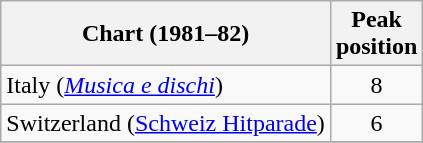<table class="wikitable sortable">
<tr>
<th align="left">Chart (1981–82)</th>
<th align="left">Peak<br>position</th>
</tr>
<tr>
<td align="left">Italy (<em><a href='#'>Musica e dischi</a></em>)</td>
<td align="center">8</td>
</tr>
<tr>
<td align="left">Switzerland (<a href='#'>Schweiz Hitparade</a>)</td>
<td align="center">6</td>
</tr>
<tr>
</tr>
</table>
